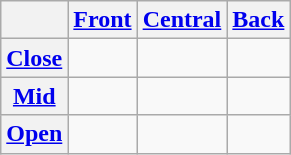<table class="wikitable" style="text-align: center;">
<tr>
<th></th>
<th><a href='#'>Front</a></th>
<th><a href='#'>Central</a></th>
<th><a href='#'>Back</a></th>
</tr>
<tr>
<th><a href='#'>Close</a></th>
<td></td>
<td></td>
<td></td>
</tr>
<tr>
<th><a href='#'>Mid</a></th>
<td></td>
<td></td>
<td></td>
</tr>
<tr>
<th><a href='#'>Open</a></th>
<td></td>
<td></td>
<td></td>
</tr>
</table>
